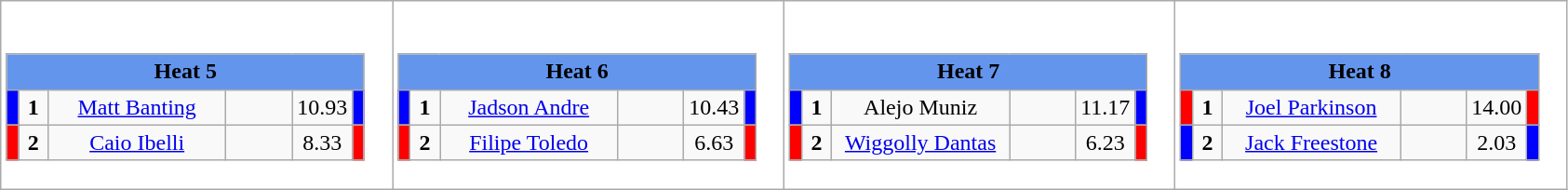<table class="wikitable" style="background:#fff;">
<tr>
<td><div><br><table class="wikitable">
<tr>
<td colspan="6"  style="text-align:center; background:#6495ed;"><strong>Heat 5</strong></td>
</tr>
<tr>
<td style="width:01px; background: #00f;"></td>
<td style="width:14px; text-align:center;"><strong>1</strong></td>
<td style="width:120px; text-align:center;"><a href='#'>Matt Banting</a></td>
<td style="width:40px; text-align:center;"></td>
<td style="width:20px; text-align:center;">10.93</td>
<td style="width:01px; background: #00f;"></td>
</tr>
<tr>
<td style="width:01px; background: #f00;"></td>
<td style="width:14px; text-align:center;"><strong>2</strong></td>
<td style="width:120px; text-align:center;"><a href='#'>Caio Ibelli</a></td>
<td style="width:40px; text-align:center;"></td>
<td style="width:20px; text-align:center;">8.33</td>
<td style="width:01px; background: #f00;"></td>
</tr>
</table>
</div></td>
<td><div><br><table class="wikitable">
<tr>
<td colspan="6"  style="text-align:center; background:#6495ed;"><strong>Heat 6</strong></td>
</tr>
<tr>
<td style="width:01px; background: #00f;"></td>
<td style="width:14px; text-align:center;"><strong>1</strong></td>
<td style="width:120px; text-align:center;"><a href='#'>Jadson Andre</a></td>
<td style="width:40px; text-align:center;"></td>
<td style="width:20px; text-align:center;">10.43</td>
<td style="width:01px; background: #00f;"></td>
</tr>
<tr>
<td style="width:01px; background: #f00;"></td>
<td style="width:14px; text-align:center;"><strong>2</strong></td>
<td style="width:120px; text-align:center;"><a href='#'>Filipe Toledo</a></td>
<td style="width:40px; text-align:center;"></td>
<td style="width:20px; text-align:center;">6.63</td>
<td style="width:01px; background: #f00;"></td>
</tr>
</table>
</div></td>
<td><div><br><table class="wikitable">
<tr>
<td colspan="6"  style="text-align:center; background:#6495ed;"><strong>Heat 7</strong></td>
</tr>
<tr>
<td style="width:01px; background: #00f;"></td>
<td style="width:14px; text-align:center;"><strong>1</strong></td>
<td style="width:120px; text-align:center;">Alejo Muniz</td>
<td style="width:40px; text-align:center;"></td>
<td style="width:20px; text-align:center;">11.17</td>
<td style="width:01px; background: #00f;"></td>
</tr>
<tr>
<td style="width:01px; background: #f00;"></td>
<td style="width:14px; text-align:center;"><strong>2</strong></td>
<td style="width:120px; text-align:center;"><a href='#'>Wiggolly Dantas</a></td>
<td style="width:40px; text-align:center;"></td>
<td style="width:20px; text-align:center;">6.23</td>
<td style="width:01px; background: #f00;"></td>
</tr>
</table>
</div></td>
<td><div><br><table class="wikitable">
<tr>
<td colspan="6"  style="text-align:center; background:#6495ed;"><strong>Heat 8</strong></td>
</tr>
<tr>
<td style="width:01px; background: #f00;"></td>
<td style="width:14px; text-align:center;"><strong>1</strong></td>
<td style="width:120px; text-align:center;"><a href='#'>Joel Parkinson</a></td>
<td style="width:40px; text-align:center;"></td>
<td style="width:20px; text-align:center;">14.00</td>
<td style="width:01px; background: #f00;"></td>
</tr>
<tr>
<td style="width:01px; background: #00f;"></td>
<td style="width:14px; text-align:center;"><strong>2</strong></td>
<td style="width:120px; text-align:center;"><a href='#'>Jack Freestone</a></td>
<td style="width:40px; text-align:center;"></td>
<td style="width:20px; text-align:center;">2.03</td>
<td style="width:01px; background: #00f;"></td>
</tr>
</table>
</div></td>
</tr>
</table>
